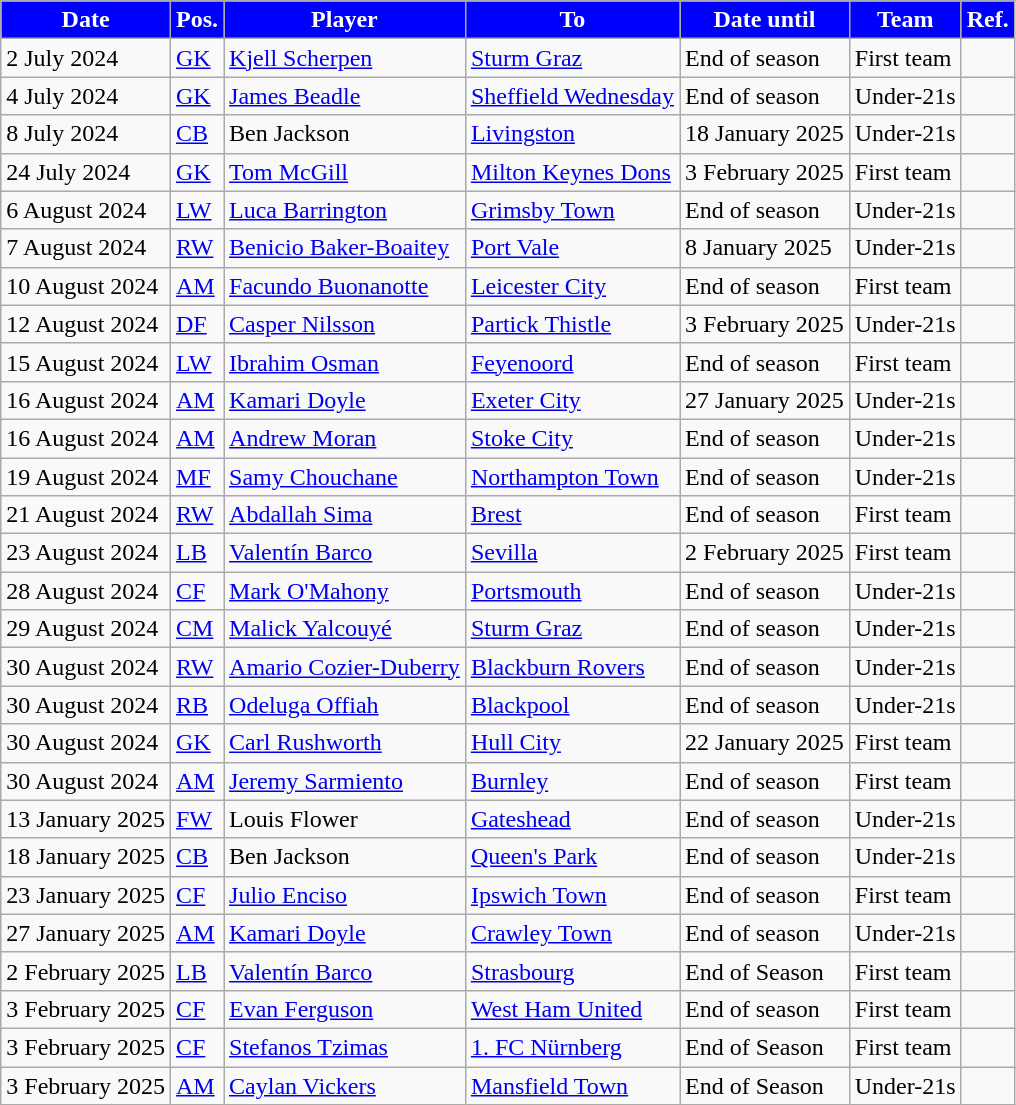<table class="wikitable plainrowheaders sortable">
<tr>
<th style="background:#0000ff; color:#ffffff;">Date</th>
<th style="background:#0000ff; color:#ffffff;">Pos.</th>
<th style="background:#0000ff; color:#ffffff;">Player</th>
<th style="background:#0000ff; color:#ffffff;">To</th>
<th style="background:#0000ff; color:#ffffff;">Date until</th>
<th style="background:#0000ff; color:#ffffff;">Team</th>
<th style="background:#0000ff; color:#ffffff;">Ref.</th>
</tr>
<tr>
<td>2 July 2024</td>
<td><a href='#'>GK</a></td>
<td> <a href='#'>Kjell Scherpen</a></td>
<td> <a href='#'>Sturm Graz</a></td>
<td>End of season</td>
<td>First team</td>
<td></td>
</tr>
<tr>
<td>4 July 2024</td>
<td><a href='#'>GK</a></td>
<td> <a href='#'>James Beadle</a></td>
<td> <a href='#'>Sheffield Wednesday</a></td>
<td>End of season</td>
<td>Under-21s</td>
<td></td>
</tr>
<tr>
<td>8 July 2024</td>
<td><a href='#'>CB</a></td>
<td> Ben Jackson</td>
<td> <a href='#'>Livingston</a></td>
<td>18 January 2025</td>
<td>Under-21s</td>
<td></td>
</tr>
<tr>
<td>24 July 2024</td>
<td><a href='#'>GK</a></td>
<td> <a href='#'>Tom McGill</a></td>
<td> <a href='#'>Milton Keynes Dons</a></td>
<td>3 February 2025</td>
<td>First team</td>
<td></td>
</tr>
<tr>
<td>6 August 2024</td>
<td><a href='#'>LW</a></td>
<td> <a href='#'>Luca Barrington</a></td>
<td> <a href='#'>Grimsby Town</a></td>
<td>End of season</td>
<td>Under-21s</td>
<td></td>
</tr>
<tr>
<td>7 August 2024</td>
<td><a href='#'>RW</a></td>
<td> <a href='#'>Benicio Baker-Boaitey</a></td>
<td> <a href='#'>Port Vale</a></td>
<td>8 January 2025</td>
<td>Under-21s</td>
<td></td>
</tr>
<tr>
<td>10 August 2024</td>
<td><a href='#'>AM</a></td>
<td> <a href='#'>Facundo Buonanotte</a></td>
<td> <a href='#'>Leicester City</a></td>
<td>End of season</td>
<td>First team</td>
<td></td>
</tr>
<tr>
<td>12 August 2024</td>
<td><a href='#'>DF</a></td>
<td> <a href='#'>Casper Nilsson</a></td>
<td> <a href='#'>Partick Thistle</a></td>
<td>3 February 2025</td>
<td>Under-21s</td>
<td></td>
</tr>
<tr>
<td>15 August 2024</td>
<td><a href='#'>LW</a></td>
<td> <a href='#'>Ibrahim Osman</a></td>
<td> <a href='#'>Feyenoord</a></td>
<td>End of season</td>
<td>First team</td>
<td></td>
</tr>
<tr>
<td>16 August 2024</td>
<td><a href='#'>AM</a></td>
<td> <a href='#'>Kamari Doyle</a></td>
<td> <a href='#'>Exeter City</a></td>
<td>27 January 2025</td>
<td>Under-21s</td>
<td></td>
</tr>
<tr>
<td>16 August 2024</td>
<td><a href='#'>AM</a></td>
<td> <a href='#'>Andrew Moran</a></td>
<td> <a href='#'>Stoke City</a></td>
<td>End of season</td>
<td>Under-21s</td>
<td></td>
</tr>
<tr>
<td>19 August 2024</td>
<td><a href='#'>MF</a></td>
<td> <a href='#'>Samy Chouchane</a></td>
<td> <a href='#'>Northampton Town</a></td>
<td>End of season</td>
<td>Under-21s</td>
<td></td>
</tr>
<tr>
<td>21 August 2024</td>
<td><a href='#'>RW</a></td>
<td> <a href='#'>Abdallah Sima</a></td>
<td> <a href='#'>Brest</a></td>
<td>End of season</td>
<td>First team</td>
<td></td>
</tr>
<tr>
<td>23 August 2024</td>
<td><a href='#'>LB</a></td>
<td> <a href='#'>Valentín Barco</a></td>
<td> <a href='#'>Sevilla</a></td>
<td>2 February 2025</td>
<td>First team</td>
<td></td>
</tr>
<tr>
<td>28 August 2024</td>
<td><a href='#'>CF</a></td>
<td> <a href='#'>Mark O'Mahony</a></td>
<td> <a href='#'>Portsmouth</a></td>
<td>End of season</td>
<td>Under-21s</td>
<td></td>
</tr>
<tr>
<td>29 August 2024</td>
<td><a href='#'>CM</a></td>
<td> <a href='#'>Malick Yalcouyé</a></td>
<td> <a href='#'>Sturm Graz</a></td>
<td>End of season</td>
<td>Under-21s</td>
<td></td>
</tr>
<tr>
<td>30 August 2024</td>
<td><a href='#'>RW</a></td>
<td> <a href='#'>Amario Cozier-Duberry</a></td>
<td> <a href='#'>Blackburn Rovers</a></td>
<td>End of season</td>
<td>Under-21s</td>
<td></td>
</tr>
<tr>
<td>30 August 2024</td>
<td><a href='#'>RB</a></td>
<td> <a href='#'>Odeluga Offiah</a></td>
<td> <a href='#'>Blackpool</a></td>
<td>End of season</td>
<td>Under-21s</td>
<td></td>
</tr>
<tr>
<td>30 August 2024</td>
<td><a href='#'>GK</a></td>
<td> <a href='#'>Carl Rushworth</a></td>
<td> <a href='#'>Hull City</a></td>
<td>22 January 2025</td>
<td>First team</td>
<td></td>
</tr>
<tr>
<td>30 August 2024</td>
<td><a href='#'>AM</a></td>
<td> <a href='#'>Jeremy Sarmiento</a></td>
<td> <a href='#'>Burnley</a></td>
<td>End of season</td>
<td>First team</td>
<td></td>
</tr>
<tr>
<td>13 January 2025</td>
<td><a href='#'>FW</a></td>
<td> Louis Flower</td>
<td> <a href='#'>Gateshead</a></td>
<td>End of season</td>
<td>Under-21s</td>
<td></td>
</tr>
<tr>
<td>18 January 2025</td>
<td><a href='#'>CB</a></td>
<td> Ben Jackson</td>
<td> <a href='#'>Queen's Park</a></td>
<td>End of season</td>
<td>Under-21s</td>
<td></td>
</tr>
<tr>
<td>23 January 2025</td>
<td><a href='#'>CF</a></td>
<td> <a href='#'>Julio Enciso</a></td>
<td> <a href='#'>Ipswich Town</a></td>
<td>End of season</td>
<td>First team</td>
<td></td>
</tr>
<tr>
<td>27 January 2025</td>
<td><a href='#'>AM</a></td>
<td> <a href='#'>Kamari Doyle</a></td>
<td> <a href='#'>Crawley Town</a></td>
<td>End of season</td>
<td>Under-21s</td>
<td></td>
</tr>
<tr>
<td>2 February 2025</td>
<td><a href='#'>LB</a></td>
<td> <a href='#'>Valentín Barco</a></td>
<td> <a href='#'>Strasbourg</a></td>
<td>End of Season</td>
<td>First team</td>
<td></td>
</tr>
<tr>
<td>3 February 2025</td>
<td><a href='#'>CF</a></td>
<td> <a href='#'>Evan Ferguson</a></td>
<td> <a href='#'>West Ham United</a></td>
<td>End of season</td>
<td>First team</td>
<td></td>
</tr>
<tr>
<td>3 February 2025</td>
<td><a href='#'>CF</a></td>
<td> <a href='#'>Stefanos Tzimas</a></td>
<td> <a href='#'>1. FC Nürnberg</a></td>
<td>End of Season</td>
<td>First team</td>
<td></td>
</tr>
<tr>
<td>3 February 2025</td>
<td><a href='#'>AM</a></td>
<td> <a href='#'>Caylan Vickers</a></td>
<td> <a href='#'>Mansfield Town</a></td>
<td>End of Season</td>
<td>Under-21s</td>
<td></td>
</tr>
</table>
